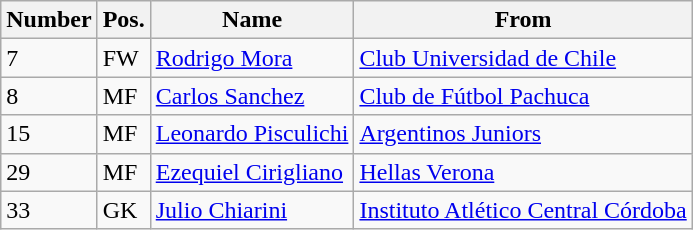<table class="wikitable">
<tr>
<th>Number</th>
<th>Pos.</th>
<th>Name</th>
<th>From</th>
</tr>
<tr>
<td>7</td>
<td>FW</td>
<td> <a href='#'>Rodrigo Mora</a></td>
<td> <a href='#'>Club Universidad de Chile</a></td>
</tr>
<tr>
<td>8</td>
<td>MF</td>
<td> <a href='#'>Carlos Sanchez</a></td>
<td> <a href='#'>Club de Fútbol Pachuca</a></td>
</tr>
<tr>
<td>15</td>
<td>MF</td>
<td> <a href='#'>Leonardo Pisculichi</a></td>
<td> <a href='#'>Argentinos Juniors</a></td>
</tr>
<tr>
<td>29</td>
<td>MF</td>
<td> <a href='#'>Ezequiel Cirigliano</a></td>
<td> <a href='#'>Hellas Verona</a></td>
</tr>
<tr>
<td>33</td>
<td>GK</td>
<td> <a href='#'>Julio Chiarini</a></td>
<td> <a href='#'>Instituto Atlético Central Córdoba</a></td>
</tr>
</table>
